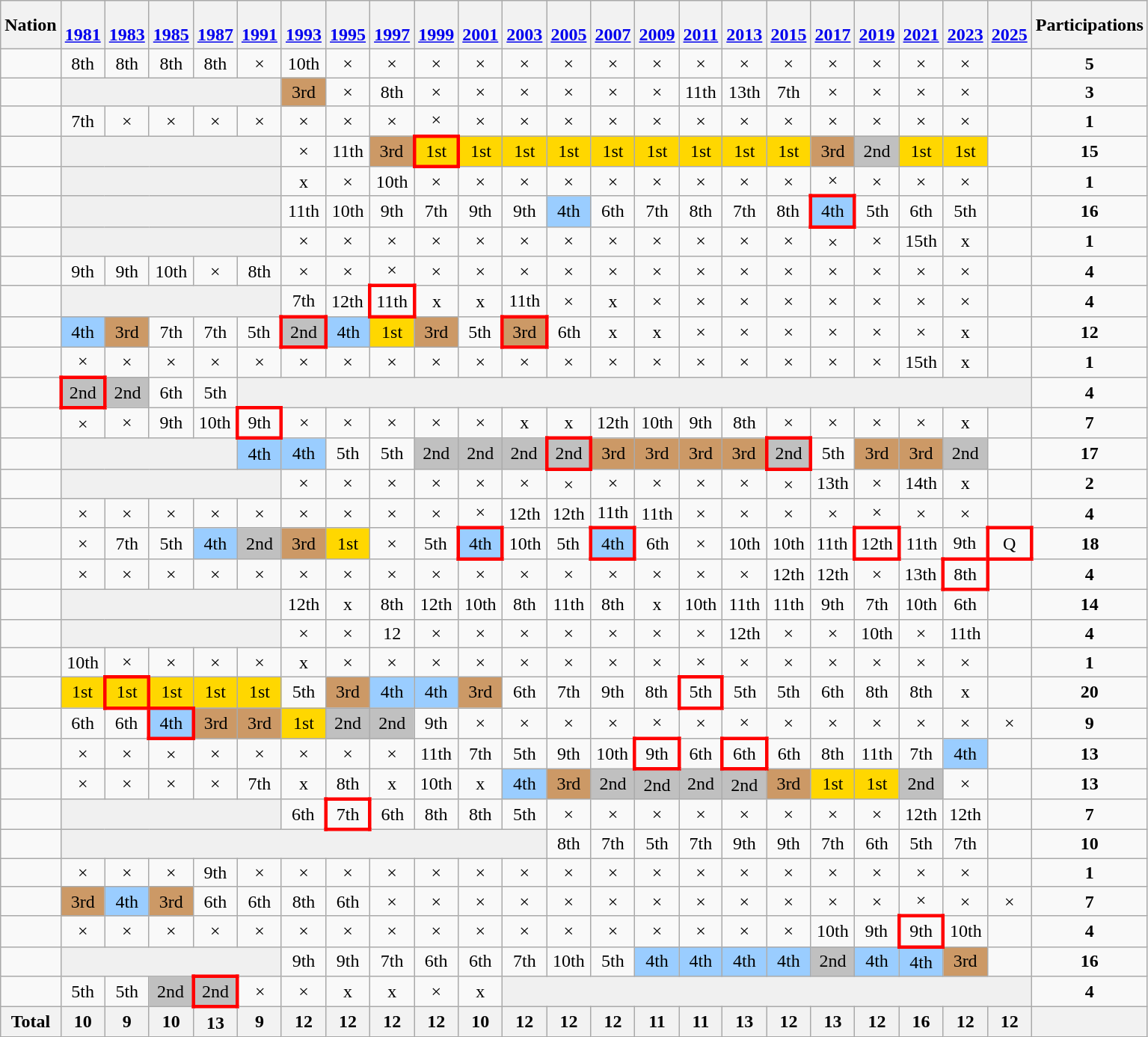<table class="wikitable" style="text-align:center;">
<tr>
<th>Nation</th>
<th><br><a href='#'>1981</a></th>
<th><br><a href='#'>1983</a></th>
<th><br><a href='#'>1985</a></th>
<th><br><a href='#'>1987</a></th>
<th><br><a href='#'>1991</a></th>
<th><br><a href='#'>1993</a></th>
<th><br><a href='#'>1995</a></th>
<th><br><a href='#'>1997</a></th>
<th><br><a href='#'>1999</a></th>
<th><br><a href='#'>2001</a></th>
<th><br><a href='#'>2003</a></th>
<th><br><a href='#'>2005</a></th>
<th><br><a href='#'>2007</a></th>
<th><br><a href='#'>2009</a></th>
<th><br><a href='#'>2011</a></th>
<th><br><a href='#'>2013</a></th>
<th><br><a href='#'>2015</a></th>
<th><br><a href='#'>2017</a></th>
<th><br><a href='#'>2019</a></th>
<th><br><a href='#'>2021</a></th>
<th><br><a href='#'>2023</a></th>
<th><br><a href='#'>2025</a></th>
<th>Participations</th>
</tr>
<tr>
<td align=left></td>
<td>8th</td>
<td>8th</td>
<td>8th</td>
<td>8th</td>
<td>×</td>
<td>10th</td>
<td>×</td>
<td>×</td>
<td>×</td>
<td>×</td>
<td>×</td>
<td>×</td>
<td>×</td>
<td>×</td>
<td>×</td>
<td>×</td>
<td>×</td>
<td>×</td>
<td>×</td>
<td>×</td>
<td>×</td>
<td></td>
<td><strong>5</strong></td>
</tr>
<tr>
<td align=left></td>
<td colspan=5 bgcolor=f0f0f0></td>
<td bgcolor=#cc9966>3rd</td>
<td>×</td>
<td>8th</td>
<td>×</td>
<td>×</td>
<td>×</td>
<td>×</td>
<td>×</td>
<td>×</td>
<td>11th</td>
<td>13th</td>
<td>7th</td>
<td>×</td>
<td>×</td>
<td>×</td>
<td>×</td>
<td></td>
<td><strong>3</strong></td>
</tr>
<tr>
<td align=left></td>
<td>7th</td>
<td>×</td>
<td>×</td>
<td>×</td>
<td>×</td>
<td>×</td>
<td>×</td>
<td>×</td>
<td>×</td>
<td>×</td>
<td>×</td>
<td>×</td>
<td>×</td>
<td>×</td>
<td>×</td>
<td>×</td>
<td>×</td>
<td>×</td>
<td>×</td>
<td>×</td>
<td>×</td>
<td></td>
<td><strong>1</strong></td>
</tr>
<tr>
<td align=left></td>
<td colspan=5 bgcolor=f0f0f0></td>
<td>×</td>
<td>11th</td>
<td bgcolor=#cc9966>3rd</td>
<td style="border:3px solid red" bgcolor=gold>1st</td>
<td bgcolor=gold>1st</td>
<td bgcolor=gold>1st</td>
<td bgcolor=gold>1st</td>
<td bgcolor=gold>1st</td>
<td bgcolor=gold>1st</td>
<td bgcolor=gold>1st</td>
<td bgcolor=gold>1st</td>
<td bgcolor=gold>1st</td>
<td bgcolor=#cc9966>3rd</td>
<td bgcolor=silver>2nd</td>
<td bgcolor=gold>1st</td>
<td bgcolor=gold>1st</td>
<td></td>
<td><strong>15</strong></td>
</tr>
<tr>
<td align=left></td>
<td colspan=5 bgcolor=f0f0f0></td>
<td>x</td>
<td>×</td>
<td>10th</td>
<td>×</td>
<td>×</td>
<td>×</td>
<td>×</td>
<td>×</td>
<td>×</td>
<td>×</td>
<td>×</td>
<td>×</td>
<td>×</td>
<td>×</td>
<td>×</td>
<td>×</td>
<td></td>
<td><strong>1</strong></td>
</tr>
<tr>
<td align=left></td>
<td colspan=5 bgcolor=f0f0f0></td>
<td>11th</td>
<td>10th</td>
<td>9th</td>
<td>7th</td>
<td>9th</td>
<td>9th</td>
<td bgcolor=#9acdff>4th</td>
<td>6th</td>
<td>7th</td>
<td>8th</td>
<td>7th</td>
<td>8th</td>
<td style="border:3px solid red" bgcolor=#9acdff>4th</td>
<td>5th</td>
<td>6th</td>
<td>5th</td>
<td></td>
<td><strong>16</strong></td>
</tr>
<tr>
<td align=left></td>
<td colspan=5 bgcolor=f0f0f0></td>
<td>×</td>
<td>×</td>
<td>×</td>
<td>×</td>
<td>×</td>
<td>×</td>
<td>×</td>
<td>×</td>
<td>×</td>
<td>×</td>
<td>×</td>
<td>×</td>
<td>×</td>
<td>×</td>
<td>15th</td>
<td>x</td>
<td></td>
<td><strong>1</strong></td>
</tr>
<tr>
<td align=left></td>
<td>9th</td>
<td>9th</td>
<td>10th</td>
<td>×</td>
<td>8th</td>
<td>×</td>
<td>×</td>
<td>×</td>
<td>×</td>
<td>×</td>
<td>×</td>
<td>×</td>
<td>×</td>
<td>×</td>
<td>×</td>
<td>×</td>
<td>×</td>
<td>×</td>
<td>×</td>
<td>×</td>
<td>×</td>
<td></td>
<td><strong>4</strong></td>
</tr>
<tr>
<td align=left></td>
<td colspan=5 bgcolor=f0f0f0></td>
<td>7th</td>
<td>12th</td>
<td style="border:3px solid red">11th</td>
<td>x</td>
<td>x</td>
<td>11th</td>
<td>×</td>
<td>x</td>
<td>×</td>
<td>×</td>
<td>×</td>
<td>×</td>
<td>×</td>
<td>×</td>
<td>×</td>
<td>×</td>
<td></td>
<td><strong>4</strong></td>
</tr>
<tr>
<td align=left></td>
<td bgcolor=#9acdff>4th</td>
<td bgcolor=#cc9966>3rd</td>
<td>7th</td>
<td>7th</td>
<td>5th</td>
<td style="border:3px solid red" bgcolor=silver>2nd</td>
<td bgcolor=#9acdff>4th</td>
<td bgcolor=gold>1st</td>
<td bgcolor=#cc9966>3rd</td>
<td>5th</td>
<td style="border:3px solid red" bgcolor=#cc9966>3rd</td>
<td>6th</td>
<td>x</td>
<td>x</td>
<td>×</td>
<td>×</td>
<td>×</td>
<td>×</td>
<td>×</td>
<td>×</td>
<td>x</td>
<td></td>
<td><strong>12</strong></td>
</tr>
<tr>
<td align=left></td>
<td>×</td>
<td>×</td>
<td>×</td>
<td>×</td>
<td>×</td>
<td>×</td>
<td>×</td>
<td>×</td>
<td>×</td>
<td>×</td>
<td>×</td>
<td>×</td>
<td>×</td>
<td>×</td>
<td>×</td>
<td>×</td>
<td>×</td>
<td>×</td>
<td>×</td>
<td>15th</td>
<td>x</td>
<td></td>
<td><strong>1</strong></td>
</tr>
<tr>
<td align=left></td>
<td style="border:3px solid red" bgcolor=silver>2nd</td>
<td bgcolor=silver>2nd</td>
<td>6th</td>
<td>5th</td>
<td colspan=18 bgcolor=f0f0f0></td>
<td><strong>4</strong></td>
</tr>
<tr>
<td align=left></td>
<td>×</td>
<td>×</td>
<td>9th</td>
<td>10th</td>
<td style="border:3px solid red">9th</td>
<td>×</td>
<td>×</td>
<td>×</td>
<td>×</td>
<td>×</td>
<td>x</td>
<td>x</td>
<td>12th</td>
<td>10th</td>
<td>9th</td>
<td>8th</td>
<td>×</td>
<td>×</td>
<td>×</td>
<td>×</td>
<td>x</td>
<td></td>
<td><strong>7</strong></td>
</tr>
<tr>
<td align=left></td>
<td colspan=4 bgcolor=f0f0f0></td>
<td bgcolor=#9acdff>4th</td>
<td bgcolor=#9acdff>4th</td>
<td>5th</td>
<td>5th</td>
<td bgcolor=silver>2nd</td>
<td bgcolor=silver>2nd</td>
<td bgcolor=silver>2nd</td>
<td style="border:3px solid red" bgcolor=silver>2nd</td>
<td bgcolor=#cc9966>3rd</td>
<td bgcolor=#cc9966>3rd</td>
<td bgcolor=#cc9966>3rd</td>
<td bgcolor=#cc9966>3rd</td>
<td style="border:3px solid red" bgcolor=silver>2nd</td>
<td>5th</td>
<td bgcolor=#cc9966>3rd</td>
<td bgcolor=#cc9966>3rd</td>
<td bgcolor=silver>2nd</td>
<td></td>
<td><strong>17</strong></td>
</tr>
<tr>
<td align=left></td>
<td colspan=5 bgcolor=f0f0f0></td>
<td>×</td>
<td>×</td>
<td>×</td>
<td>×</td>
<td>×</td>
<td>×</td>
<td>×</td>
<td>×</td>
<td>×</td>
<td>×</td>
<td>×</td>
<td>×</td>
<td>13th</td>
<td>×</td>
<td>14th</td>
<td>x</td>
<td></td>
<td><strong>2</strong></td>
</tr>
<tr>
<td align=left></td>
<td>×</td>
<td>×</td>
<td>×</td>
<td>×</td>
<td>×</td>
<td>×</td>
<td>×</td>
<td>×</td>
<td>×</td>
<td>×</td>
<td>12th</td>
<td>12th</td>
<td>11th</td>
<td>11th</td>
<td>×</td>
<td>×</td>
<td>×</td>
<td>×</td>
<td>×</td>
<td>×</td>
<td>×</td>
<td></td>
<td><strong>4</strong></td>
</tr>
<tr>
<td align=left></td>
<td>×</td>
<td>7th</td>
<td>5th</td>
<td bgcolor=#9acdff>4th</td>
<td bgcolor=silver>2nd</td>
<td bgcolor=#cc9966>3rd</td>
<td bgcolor=gold>1st</td>
<td>×</td>
<td>5th</td>
<td style="border:3px solid red" bgcolor=#9acdff>4th</td>
<td>10th</td>
<td>5th</td>
<td style="border:3px solid red" bgcolor=#9acdff>4th</td>
<td>6th</td>
<td>×</td>
<td>10th</td>
<td>10th</td>
<td>11th</td>
<td style="border:3px solid red">12th</td>
<td>11th</td>
<td>9th</td>
<td style="border:3px solid red">Q</td>
<td><strong>18</strong></td>
</tr>
<tr>
<td align=left></td>
<td>×</td>
<td>×</td>
<td>×</td>
<td>×</td>
<td>×</td>
<td>×</td>
<td>×</td>
<td>×</td>
<td>×</td>
<td>×</td>
<td>×</td>
<td>×</td>
<td>×</td>
<td>×</td>
<td>×</td>
<td>×</td>
<td>12th</td>
<td>12th</td>
<td>×</td>
<td>13th</td>
<td style="border:3px solid red">8th</td>
<td></td>
<td><strong>4</strong></td>
</tr>
<tr>
<td align=left></td>
<td colspan=5 bgcolor=f0f0f0></td>
<td>12th</td>
<td>x</td>
<td>8th</td>
<td>12th</td>
<td>10th</td>
<td>8th</td>
<td>11th</td>
<td>8th</td>
<td>x</td>
<td>10th</td>
<td>11th</td>
<td>11th</td>
<td>9th</td>
<td>7th</td>
<td>10th</td>
<td>6th</td>
<td></td>
<td><strong>14</strong></td>
</tr>
<tr>
<td align=left></td>
<td colspan=5 bgcolor=f0f0f0></td>
<td>×</td>
<td>×</td>
<td>12</td>
<td>×</td>
<td>×</td>
<td>×</td>
<td>×</td>
<td>×</td>
<td>×</td>
<td>×</td>
<td>12th</td>
<td>×</td>
<td>×</td>
<td>10th</td>
<td>×</td>
<td>11th</td>
<td></td>
<td><strong>4</strong></td>
</tr>
<tr>
<td align=left></td>
<td>10th</td>
<td>×</td>
<td>×</td>
<td>×</td>
<td>×</td>
<td>x</td>
<td>×</td>
<td>×</td>
<td>×</td>
<td>×</td>
<td>×</td>
<td>×</td>
<td>×</td>
<td>×</td>
<td>×</td>
<td>×</td>
<td>×</td>
<td>×</td>
<td>×</td>
<td>×</td>
<td>×</td>
<td></td>
<td><strong>1</strong></td>
</tr>
<tr>
<td align=left></td>
<td bgcolor=gold>1st</td>
<td style="border:3px solid red" bgcolor=gold>1st</td>
<td bgcolor=gold>1st</td>
<td bgcolor=gold>1st</td>
<td bgcolor=gold>1st</td>
<td>5th</td>
<td bgcolor=#cc9966>3rd</td>
<td bgcolor=#9acdff>4th</td>
<td bgcolor=#9acdff>4th</td>
<td bgcolor=#cc9966>3rd</td>
<td>6th</td>
<td>7th</td>
<td>9th</td>
<td>8th</td>
<td style="border:3px solid red">5th</td>
<td>5th</td>
<td>5th</td>
<td>6th</td>
<td>8th</td>
<td>8th</td>
<td>x</td>
<td></td>
<td><strong>20</strong></td>
</tr>
<tr>
<td align=left></td>
<td>6th</td>
<td>6th</td>
<td style="border:3px solid red" bgcolor=#9acdff>4th</td>
<td bgcolor=#cc9966>3rd</td>
<td bgcolor=#cc9966>3rd</td>
<td bgcolor=gold>1st</td>
<td bgcolor=silver>2nd</td>
<td bgcolor=silver>2nd</td>
<td>9th</td>
<td>×</td>
<td>×</td>
<td>×</td>
<td>×</td>
<td>×</td>
<td>×</td>
<td>×</td>
<td>×</td>
<td>×</td>
<td>×</td>
<td>×</td>
<td>×</td>
<td>×</td>
<td><strong>9</strong></td>
</tr>
<tr>
<td align=left></td>
<td>×</td>
<td>×</td>
<td>×</td>
<td>×</td>
<td>×</td>
<td>×</td>
<td>×</td>
<td>×</td>
<td>11th</td>
<td>7th</td>
<td>5th</td>
<td>9th</td>
<td>10th</td>
<td style="border:3px solid red">9th</td>
<td>6th</td>
<td style="border:3px solid red">6th</td>
<td>6th</td>
<td>8th</td>
<td>11th</td>
<td>7th</td>
<td bgcolor=#9acdff>4th</td>
<td></td>
<td><strong>13</strong></td>
</tr>
<tr>
<td align=left></td>
<td>×</td>
<td>×</td>
<td>×</td>
<td>×</td>
<td>7th</td>
<td>x</td>
<td>8th</td>
<td>x</td>
<td>10th</td>
<td>x</td>
<td bgcolor=#9acdff>4th</td>
<td bgcolor=#cc9966>3rd</td>
<td bgcolor=silver>2nd</td>
<td bgcolor=silver>2nd</td>
<td bgcolor=silver>2nd</td>
<td bgcolor=silver>2nd</td>
<td bgcolor=#cc9966>3rd</td>
<td bgcolor=gold>1st</td>
<td bgcolor=gold>1st</td>
<td bgcolor=silver>2nd</td>
<td>×</td>
<td></td>
<td><strong>13</strong></td>
</tr>
<tr>
<td align=left></td>
<td colspan=5 bgcolor=f0f0f0></td>
<td>6th</td>
<td style="border:3px solid red">7th</td>
<td>6th</td>
<td>8th</td>
<td>8th</td>
<td>5th</td>
<td>×</td>
<td>×</td>
<td>×</td>
<td>×</td>
<td>×</td>
<td>×</td>
<td>×</td>
<td>×</td>
<td>12th</td>
<td>12th</td>
<td></td>
<td><strong>7</strong></td>
</tr>
<tr>
<td align=left></td>
<td colspan=11 bgcolor=f0f0f0></td>
<td>8th</td>
<td>7th</td>
<td>5th</td>
<td>7th</td>
<td>9th</td>
<td>9th</td>
<td>7th</td>
<td>6th</td>
<td>5th</td>
<td>7th</td>
<td></td>
<td><strong>10</strong></td>
</tr>
<tr>
<td align=left></td>
<td>×</td>
<td>×</td>
<td>×</td>
<td>9th</td>
<td>×</td>
<td>×</td>
<td>×</td>
<td>×</td>
<td>×</td>
<td>×</td>
<td>×</td>
<td>×</td>
<td>×</td>
<td>×</td>
<td>×</td>
<td>×</td>
<td>×</td>
<td>×</td>
<td>×</td>
<td>×</td>
<td>×</td>
<td></td>
<td><strong>1</strong></td>
</tr>
<tr>
<td align=left></td>
<td bgcolor=#cc9966>3rd</td>
<td bgcolor=#9acdff>4th</td>
<td bgcolor=#cc9966>3rd</td>
<td>6th</td>
<td>6th</td>
<td>8th</td>
<td>6th</td>
<td>×</td>
<td>×</td>
<td>×</td>
<td>×</td>
<td>×</td>
<td>×</td>
<td>×</td>
<td>×</td>
<td>×</td>
<td>×</td>
<td>×</td>
<td>×</td>
<td>×</td>
<td>×</td>
<td>×</td>
<td><strong>7</strong></td>
</tr>
<tr>
<td align=left></td>
<td>×</td>
<td>×</td>
<td>×</td>
<td>×</td>
<td>×</td>
<td>×</td>
<td>×</td>
<td>×</td>
<td>×</td>
<td>×</td>
<td>×</td>
<td>×</td>
<td>×</td>
<td>×</td>
<td>×</td>
<td>×</td>
<td>×</td>
<td>10th</td>
<td>9th</td>
<td style="border:3px solid red">9th</td>
<td>10th</td>
<td></td>
<td><strong>4</strong></td>
</tr>
<tr>
<td align=left></td>
<td colspan=5 bgcolor=f0f0f0></td>
<td>9th</td>
<td>9th</td>
<td>7th</td>
<td>6th</td>
<td>6th</td>
<td>7th</td>
<td>10th</td>
<td>5th</td>
<td bgcolor=#9acdff>4th</td>
<td bgcolor=#9acdff>4th</td>
<td bgcolor=#9acdff>4th</td>
<td bgcolor=#9acdff>4th</td>
<td bgcolor=silver>2nd</td>
<td bgcolor=#9acdff>4th</td>
<td bgcolor=#9acdff>4th</td>
<td bgcolor=#cc9966>3rd</td>
<td></td>
<td><strong>16</strong></td>
</tr>
<tr>
<td align=left></td>
<td>5th</td>
<td>5th</td>
<td bgcolor=silver>2nd</td>
<td style="border:3px solid red" bgcolor=silver>2nd</td>
<td>×</td>
<td>×</td>
<td>x</td>
<td>x</td>
<td>×</td>
<td>x</td>
<td colspan=12 bgcolor=f0f0f0></td>
<td><strong>4</strong></td>
</tr>
<tr>
<th>Total</th>
<th>10</th>
<th>9</th>
<th>10</th>
<th>13</th>
<th>9</th>
<th>12</th>
<th>12</th>
<th>12</th>
<th>12</th>
<th>10</th>
<th>12</th>
<th>12</th>
<th>12</th>
<th>11</th>
<th>11</th>
<th>13</th>
<th>12</th>
<th>13</th>
<th>12</th>
<th>16</th>
<th>12</th>
<th>12</th>
<th></th>
</tr>
</table>
